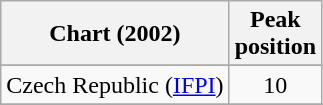<table class="wikitable sortable">
<tr>
<th>Chart (2002)</th>
<th>Peak<br>position</th>
</tr>
<tr>
</tr>
<tr>
<td>Czech Republic (<a href='#'>IFPI</a>)</td>
<td align="center">10</td>
</tr>
<tr>
</tr>
<tr>
</tr>
</table>
